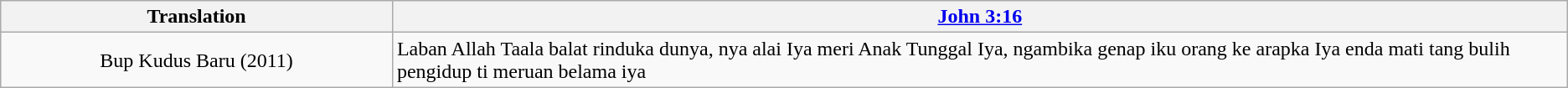<table class="wikitable">
<tr>
<th style="text-align:center; width:25%;">Translation</th>
<th><a href='#'>John 3:16</a></th>
</tr>
<tr>
<td style="text-align:center;">Bup Kudus Baru (2011)</td>
<td>Laban Allah Taala balat rinduka dunya, nya alai Iya meri Anak Tunggal Iya, ngambika genap iku orang ke arapka Iya enda mati tang bulih pengidup ti meruan belama iya</td>
</tr>
</table>
